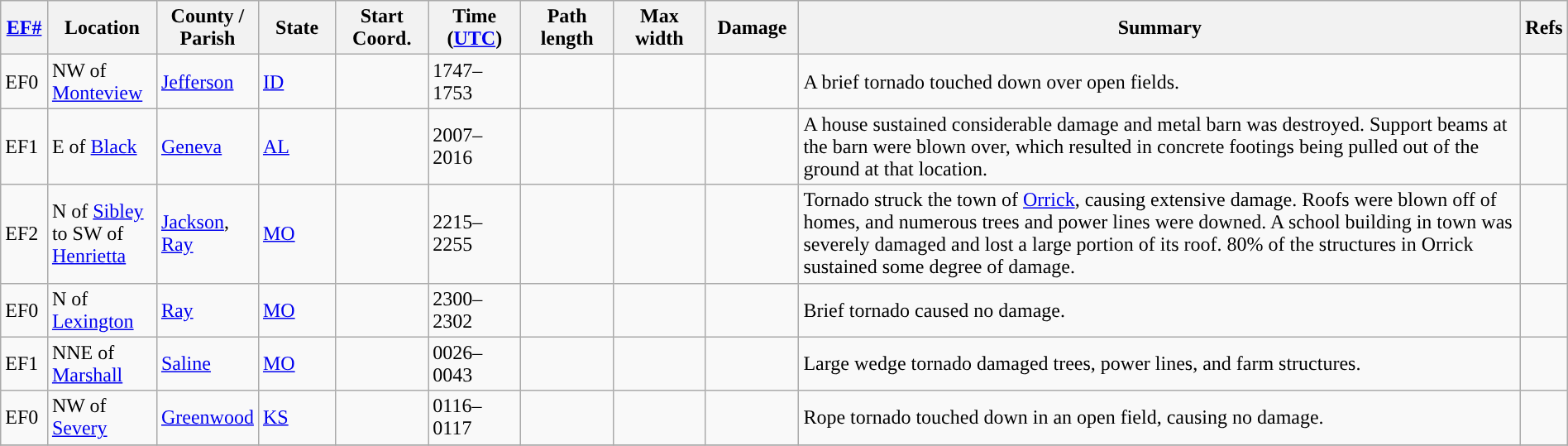<table class="wikitable sortable" style="width:100%;">
<tr>
<th scope="col" width="3%" align="center"><a href='#'>EF#</a></th>
<th scope="col" width="7%" align="center" class="unsortable">Location</th>
<th scope="col" width="6%" align="center" class="unsortable">County / Parish</th>
<th scope="col" width="5%" align="center">State</th>
<th scope="col" width="6%" align="center">Start Coord.</th>
<th scope="col" width="6%" align="center">Time (<a href='#'>UTC</a>)</th>
<th scope="col" width="6%" align="center">Path length</th>
<th scope="col" width="6%" align="center">Max width</th>
<th scope="col" width="6%" align="center">Damage</th>
<th scope="col" width="48%" class="unsortable" align="center">Summary</th>
<th scope="col" width="48%" class="unsortable" align="center">Refs</th>
</tr>
<tr>
<td>EF0</td>
<td>NW of <a href='#'>Monteview</a></td>
<td><a href='#'>Jefferson</a></td>
<td><a href='#'>ID</a></td>
<td></td>
<td>1747–1753</td>
<td></td>
<td></td>
<td></td>
<td>A brief tornado touched down over open fields.</td>
<td></td>
</tr>
<tr>
<td>EF1</td>
<td>E of <a href='#'>Black</a></td>
<td><a href='#'>Geneva</a></td>
<td><a href='#'>AL</a></td>
<td></td>
<td>2007–2016</td>
<td></td>
<td></td>
<td></td>
<td>A house sustained considerable damage and metal barn was destroyed. Support beams at the barn were blown over, which resulted in concrete footings being pulled out of the ground at that location.</td>
<td></td>
</tr>
<tr>
<td>EF2</td>
<td>N of <a href='#'>Sibley</a> to SW of <a href='#'>Henrietta</a></td>
<td><a href='#'>Jackson</a>, <a href='#'>Ray</a></td>
<td><a href='#'>MO</a></td>
<td></td>
<td>2215–2255</td>
<td></td>
<td></td>
<td></td>
<td>Tornado struck the town of <a href='#'>Orrick</a>, causing extensive damage. Roofs were blown off of homes, and numerous trees and power lines were downed. A school building in town was severely damaged and lost a large portion of its roof. 80% of the structures in Orrick sustained some degree of damage.</td>
<td></td>
</tr>
<tr>
<td>EF0</td>
<td>N of <a href='#'>Lexington</a></td>
<td><a href='#'>Ray</a></td>
<td><a href='#'>MO</a></td>
<td></td>
<td>2300–2302</td>
<td></td>
<td></td>
<td></td>
<td>Brief tornado caused no damage.</td>
<td></td>
</tr>
<tr>
<td>EF1</td>
<td>NNE of <a href='#'>Marshall</a></td>
<td><a href='#'>Saline</a></td>
<td><a href='#'>MO</a></td>
<td></td>
<td>0026–0043</td>
<td></td>
<td></td>
<td></td>
<td>Large wedge tornado damaged trees, power lines, and farm structures.</td>
<td></td>
</tr>
<tr>
<td>EF0</td>
<td>NW of <a href='#'>Severy</a></td>
<td><a href='#'>Greenwood</a></td>
<td><a href='#'>KS</a></td>
<td></td>
<td>0116–0117</td>
<td></td>
<td></td>
<td></td>
<td>Rope tornado touched down in an open field, causing no damage.</td>
<td></td>
</tr>
<tr>
</tr>
</table>
